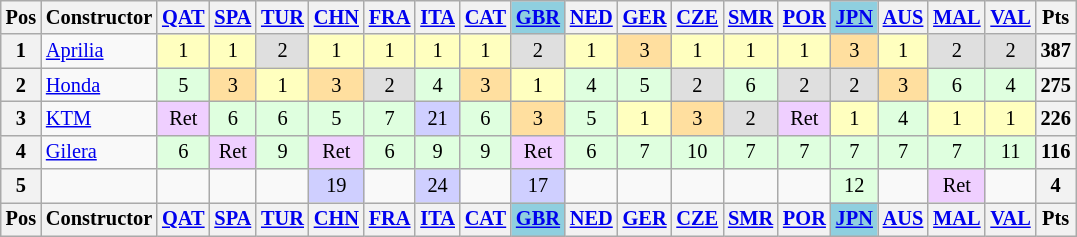<table class="wikitable" style="font-size:85%; text-align:center">
<tr valign="top">
<th valign="middle" scope-"col">Pos</th>
<th valign="middle" scope="col">Constructor</th>
<th><a href='#'>QAT</a><br></th>
<th><a href='#'>SPA</a><br></th>
<th><a href='#'>TUR</a><br></th>
<th><a href='#'>CHN</a><br></th>
<th><a href='#'>FRA</a><br></th>
<th><a href='#'>ITA</a><br></th>
<th><a href='#'>CAT</a><br></th>
<th style="background:#8fcfdf;"><a href='#'>GBR</a><br></th>
<th><a href='#'>NED</a><br></th>
<th><a href='#'>GER</a><br></th>
<th><a href='#'>CZE</a><br></th>
<th><a href='#'>SMR</a><br></th>
<th><a href='#'>POR</a><br></th>
<th style="background:#8fcfdf;"><a href='#'>JPN</a><br></th>
<th><a href='#'>AUS</a><br></th>
<th><a href='#'>MAL</a><br></th>
<th><a href='#'>VAL</a><br></th>
<th valign="middle">Pts</th>
</tr>
<tr>
<th>1</th>
<td align="left"> <a href='#'>Aprilia</a></td>
<td style="background:#ffffbf;">1</td>
<td style="background:#ffffbf;">1</td>
<td style="background:#dfdfdf;">2</td>
<td style="background:#ffffbf;">1</td>
<td style="background:#ffffbf;">1</td>
<td style="background:#ffffbf;">1</td>
<td style="background:#ffffbf;">1</td>
<td style="background:#dfdfdf;">2</td>
<td style="background:#ffffbf;">1</td>
<td style="background:#ffdf9f;">3</td>
<td style="background:#ffffbf;">1</td>
<td style="background:#ffffbf;">1</td>
<td style="background:#ffffbf;">1</td>
<td style="background:#ffdf9f;">3</td>
<td style="background:#ffffbf;">1</td>
<td style="background:#dfdfdf;">2</td>
<td style="background:#dfdfdf;">2</td>
<th>387</th>
</tr>
<tr>
<th>2</th>
<td align="left"> <a href='#'>Honda</a></td>
<td style="background:#dfffdf;">5</td>
<td style="background:#ffdf9f;">3</td>
<td style="background:#ffffbf;">1</td>
<td style="background:#ffdf9f;">3</td>
<td style="background:#dfdfdf;">2</td>
<td style="background:#dfffdf;">4</td>
<td style="background:#ffdf9f;">3</td>
<td style="background:#ffffbf;">1</td>
<td style="background:#dfffdf;">4</td>
<td style="background:#dfffdf;">5</td>
<td style="background:#dfdfdf;">2</td>
<td style="background:#dfffdf;">6</td>
<td style="background:#dfdfdf;">2</td>
<td style="background:#dfdfdf;">2</td>
<td style="background:#ffdf9f;">3</td>
<td style="background:#dfffdf;">6</td>
<td style="background:#dfffdf;">4</td>
<th>275</th>
</tr>
<tr>
<th>3</th>
<td align="left"> <a href='#'>KTM</a></td>
<td style="background:#efcfff;">Ret</td>
<td style="background:#dfffdf;">6</td>
<td style="background:#dfffdf;">6</td>
<td style="background:#dfffdf;">5</td>
<td style="background:#dfffdf;">7</td>
<td style="background:#cfcfff;">21</td>
<td style="background:#dfffdf;">6</td>
<td style="background:#ffdf9f;">3</td>
<td style="background:#dfffdf;">5</td>
<td style="background:#ffffbf;">1</td>
<td style="background:#ffdf9f;">3</td>
<td style="background:#dfdfdf;">2</td>
<td style="background:#efcfff;">Ret</td>
<td style="background:#ffffbf;">1</td>
<td style="background:#dfffdf;">4</td>
<td style="background:#ffffbf;">1</td>
<td style="background:#ffffbf;">1</td>
<th>226</th>
</tr>
<tr>
<th>4</th>
<td align="left"> <a href='#'>Gilera</a></td>
<td style="background:#dfffdf;">6</td>
<td style="background:#efcfff;">Ret</td>
<td style="background:#dfffdf;">9</td>
<td style="background:#efcfff;">Ret</td>
<td style="background:#dfffdf;">6</td>
<td style="background:#dfffdf;">9</td>
<td style="background:#dfffdf;">9</td>
<td style="background:#efcfff;">Ret</td>
<td style="background:#dfffdf;">6</td>
<td style="background:#dfffdf;">7</td>
<td style="background:#dfffdf;">10</td>
<td style="background:#dfffdf;">7</td>
<td style="background:#dfffdf;">7</td>
<td style="background:#dfffdf;">7</td>
<td style="background:#dfffdf;">7</td>
<td style="background:#dfffdf;">7</td>
<td style="background:#dfffdf;">11</td>
<th>116</th>
</tr>
<tr>
<th>5</th>
<td align="left"></td>
<td></td>
<td></td>
<td></td>
<td style="background:#cfcfff;">19</td>
<td></td>
<td style="background:#cfcfff;">24</td>
<td></td>
<td style="background:#cfcfff;">17</td>
<td></td>
<td></td>
<td></td>
<td></td>
<td></td>
<td style="background:#dfffdf;">12</td>
<td></td>
<td style="background:#efcfff;">Ret</td>
<td></td>
<th>4</th>
</tr>
<tr valign="top">
<th valign="middle">Pos</th>
<th valign="middle">Constructor</th>
<th><a href='#'>QAT</a><br></th>
<th><a href='#'>SPA</a><br></th>
<th><a href='#'>TUR</a><br></th>
<th><a href='#'>CHN</a><br></th>
<th><a href='#'>FRA</a><br></th>
<th><a href='#'>ITA</a><br></th>
<th><a href='#'>CAT</a><br></th>
<th style="background:#8fcfdf;"><a href='#'>GBR</a><br></th>
<th><a href='#'>NED</a><br></th>
<th><a href='#'>GER</a><br></th>
<th><a href='#'>CZE</a><br></th>
<th><a href='#'>SMR</a><br></th>
<th><a href='#'>POR</a><br></th>
<th style="background:#8fcfdf;"><a href='#'>JPN</a><br></th>
<th><a href='#'>AUS</a><br></th>
<th><a href='#'>MAL</a><br></th>
<th><a href='#'>VAL</a><br></th>
<th valign="middle">Pts</th>
</tr>
</table>
